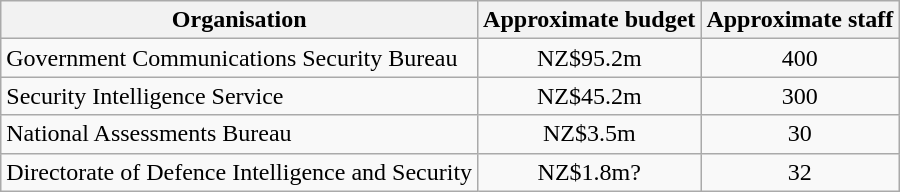<table class="wikitable">
<tr ------------------>
<th>Organisation</th>
<th>Approximate budget</th>
<th>Approximate staff</th>
</tr>
<tr ------------------>
<td>Government Communications Security Bureau</td>
<td align=center>NZ$95.2m</td>
<td align=center>400</td>
</tr>
<tr ------------------>
<td>Security Intelligence Service</td>
<td align=center>NZ$45.2m</td>
<td align=center>300</td>
</tr>
<tr ------------------>
<td>National Assessments Bureau</td>
<td align=center>NZ$3.5m</td>
<td align=center>30</td>
</tr>
<tr ------------------>
<td>Directorate of Defence Intelligence and Security</td>
<td align=center>NZ$1.8m?</td>
<td align=center>32</td>
</tr>
</table>
